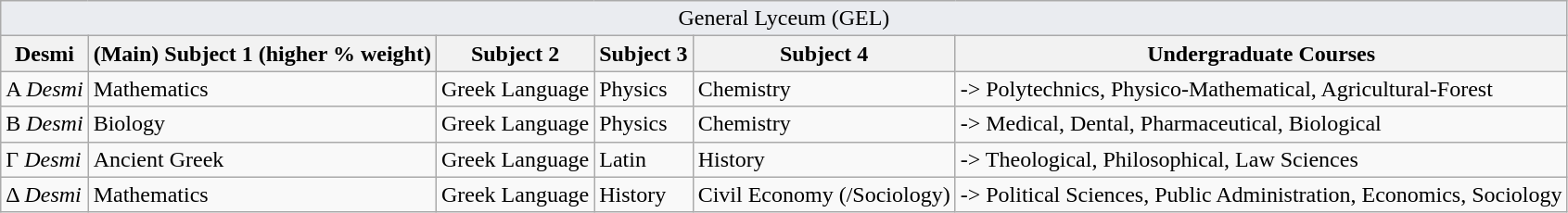<table class="wikitable" border="1">
<tr>
<td colspan="6" align="center" style="background:#eaecf0;">General Lyceum (GEL)</td>
</tr>
<tr>
<th>Desmi</th>
<th>(Main) Subject 1 (higher % weight)</th>
<th>Subject 2</th>
<th>Subject 3</th>
<th>Subject 4</th>
<th>Undergraduate Courses</th>
</tr>
<tr>
<td>A <em>Desmi</em></td>
<td>Mathematics</td>
<td>Greek Language</td>
<td>Physics</td>
<td>Chemistry</td>
<td>-> Polytechnics, Physico-Mathematical, Agricultural-Forest</td>
</tr>
<tr>
<td>B <em>Desmi</em></td>
<td>Biology</td>
<td>Greek Language</td>
<td>Physics</td>
<td>Chemistry</td>
<td>-> Medical, Dental, Pharmaceutical, Biological</td>
</tr>
<tr>
<td>Γ <em>Desmi</em></td>
<td>Ancient Greek</td>
<td>Greek Language</td>
<td>Latin</td>
<td>History</td>
<td>-> Theological, Philosophical, Law Sciences</td>
</tr>
<tr>
<td>Δ <em>Desmi</em></td>
<td>Mathematics</td>
<td>Greek Language</td>
<td>History</td>
<td>Civil Economy (/Sociology)</td>
<td>-> Political Sciences, Public Administration, Economics, Sociology</td>
</tr>
</table>
